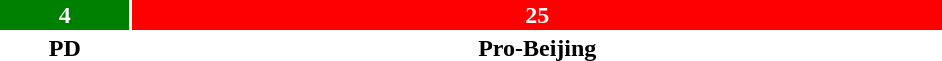<table style="width:50%; text-align:center;">
<tr style="color:white;">
<td style="background:green; width:13.79%;"><strong>4</strong></td>
<td style="background:red; width:86.21%;"><strong>25</strong></td>
</tr>
<tr>
<td><span><strong>PD</strong></span></td>
<td><span><strong>Pro-Beijing</strong></span></td>
</tr>
</table>
